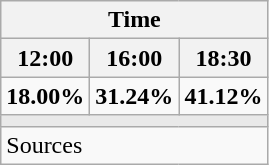<table class="wikitable" style="text-align:right;">
<tr>
<th colspan="9">Time</th>
</tr>
<tr>
<th>12:00</th>
<th>16:00</th>
<th>18:30</th>
</tr>
<tr>
<td><strong>18.00%</strong></td>
<td><strong>31.24%</strong></td>
<td><strong>41.12%</strong></td>
</tr>
<tr>
<td colspan="10" bgcolor="#E9E9E9"></td>
</tr>
<tr>
<td align="left" colspan="10">Sources</td>
</tr>
</table>
